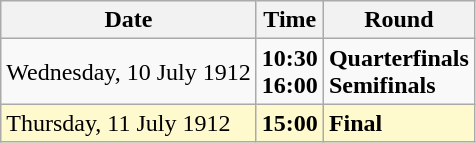<table class="wikitable">
<tr>
<th>Date</th>
<th>Time</th>
<th>Round</th>
</tr>
<tr>
<td>Wednesday, 10 July 1912</td>
<td><strong>10:30</strong><br><strong>16:00</strong></td>
<td><strong>Quarterfinals</strong><br><strong>Semifinals</strong></td>
</tr>
<tr style=background:lemonchiffon>
<td>Thursday, 11 July 1912</td>
<td><strong>15:00</strong></td>
<td><strong>Final</strong></td>
</tr>
</table>
